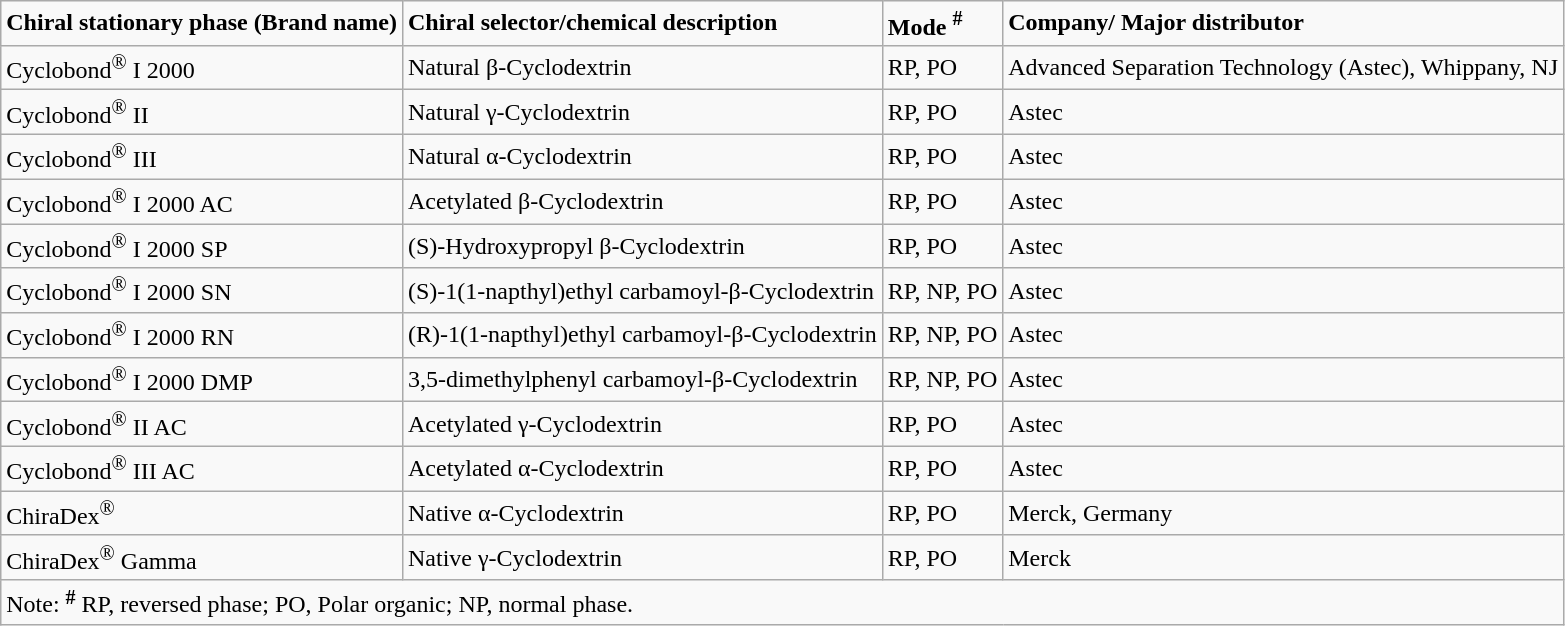<table class="wikitable">
<tr>
<td><strong>Chiral stationary phase (Brand name)</strong></td>
<td><strong>Chiral selector/chemical description</strong></td>
<td><strong>Mode <sup>#</sup></strong></td>
<td><strong>Company/ Major distributor</strong></td>
</tr>
<tr>
<td>Cyclobond<sup>®</sup>  I 2000</td>
<td>Natural β-Cyclodextrin</td>
<td>RP, PO</td>
<td>Advanced Separation Technology (Astec), Whippany, NJ</td>
</tr>
<tr>
<td>Cyclobond<sup>®</sup>  II</td>
<td>Natural γ-Cyclodextrin</td>
<td>RP, PO</td>
<td>Astec</td>
</tr>
<tr>
<td>Cyclobond<sup>®</sup>  III</td>
<td>Natural α-Cyclodextrin</td>
<td>RP, PO</td>
<td>Astec</td>
</tr>
<tr>
<td>Cyclobond<sup>®</sup>  I 2000 AC</td>
<td>Acetylated β-Cyclodextrin</td>
<td>RP, PO</td>
<td>Astec</td>
</tr>
<tr>
<td>Cyclobond<sup>®</sup> I 2000 SP</td>
<td>(S)-Hydroxypropyl  β-Cyclodextrin</td>
<td>RP, PO</td>
<td>Astec</td>
</tr>
<tr>
<td>Cyclobond<sup>®</sup>  I 2000 SN</td>
<td>(S)-1(1-napthyl)ethyl  carbamoyl-β-Cyclodextrin</td>
<td>RP, NP, PO</td>
<td>Astec</td>
</tr>
<tr>
<td>Cyclobond<sup>®</sup>  I 2000 RN</td>
<td>(R)-1(1-napthyl)ethyl  carbamoyl-β-Cyclodextrin</td>
<td>RP, NP, PO</td>
<td>Astec</td>
</tr>
<tr>
<td>Cyclobond<sup>®</sup>  I 2000 DMP</td>
<td>3,5-dimethylphenyl  carbamoyl-β-Cyclodextrin</td>
<td>RP, NP, PO</td>
<td>Astec</td>
</tr>
<tr>
<td>Cyclobond<sup>®</sup>  II AC</td>
<td>Acetylated  γ-Cyclodextrin</td>
<td>RP, PO</td>
<td>Astec</td>
</tr>
<tr>
<td>Cyclobond<sup>®</sup>  III AC</td>
<td>Acetylated  α-Cyclodextrin</td>
<td>RP, PO</td>
<td>Astec</td>
</tr>
<tr>
<td>ChiraDex<sup>®</sup></td>
<td>Native α-Cyclodextrin</td>
<td>RP, PO</td>
<td>Merck, Germany</td>
</tr>
<tr>
<td>ChiraDex<sup>®</sup> Gamma</td>
<td>Native γ-Cyclodextrin</td>
<td>RP, PO</td>
<td>Merck</td>
</tr>
<tr>
<td colspan="4">Note: <strong><sup>#</sup></strong> RP, reversed phase; PO, Polar organic; NP, normal phase.</td>
</tr>
</table>
